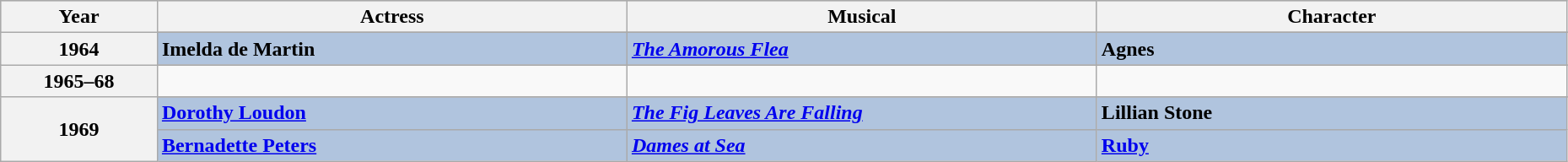<table class="wikitable" style="width:98%;">
<tr style="background:#bebebe;">
<th style="width:10%;">Year</th>
<th style="width:30%;">Actress</th>
<th style="width:30%;">Musical</th>
<th style="width:30%;">Character</th>
</tr>
<tr>
<th rowspan="2">1964</th>
</tr>
<tr style="background:#B0C4DE;">
<td><strong>Imelda de Martin</strong></td>
<td><strong><em><a href='#'>The Amorous Flea</a></em></strong></td>
<td><strong>Agnes</strong></td>
</tr>
<tr>
<th rowspan="2">1965–68</th>
</tr>
<tr>
<td></td>
<td></td>
<td></td>
</tr>
<tr>
<th rowspan="3">1969</th>
</tr>
<tr style="background:#B0C4DE;">
<td><strong><a href='#'>Dorothy Loudon</a></strong></td>
<td><strong><em><a href='#'>The Fig Leaves Are Falling</a></em></strong></td>
<td><strong>Lillian Stone </strong></td>
</tr>
<tr style="background:#B0C4DE;">
<td><strong><a href='#'>Bernadette Peters</a></strong></td>
<td><strong><em><a href='#'>Dames at Sea</a></em></strong></td>
<td><strong><a href='#'>Ruby</a></strong></td>
</tr>
</table>
